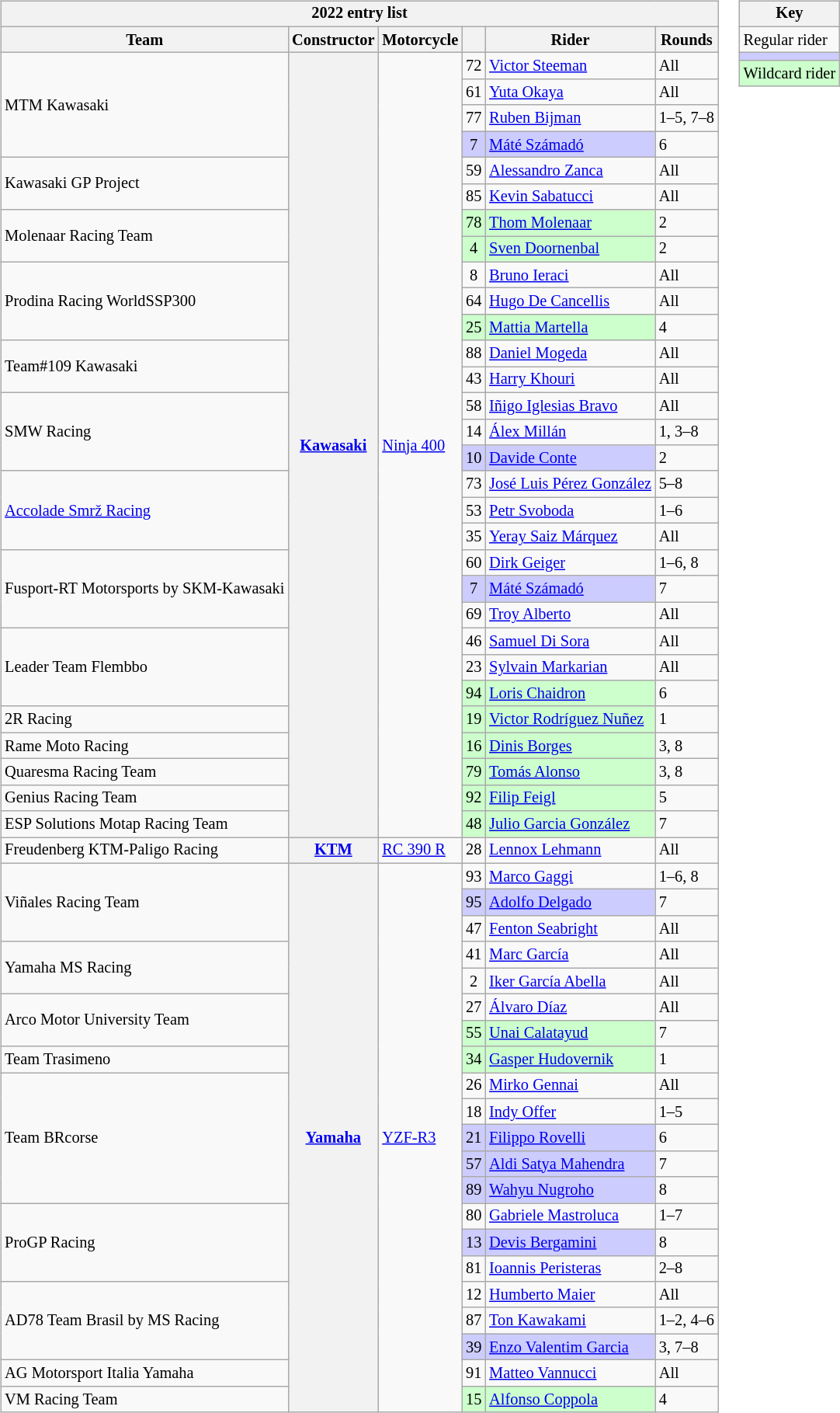<table>
<tr>
<td><br><table class="wikitable sortable" style="font-size:85%;">
<tr>
<th colspan=6>2022 entry list</th>
</tr>
<tr>
<th>Team</th>
<th>Constructor</th>
<th>Motorcycle</th>
<th></th>
<th>Rider</th>
<th class=unsortable>Rounds</th>
</tr>
<tr>
<td rowspan="4">MTM Kawasaki</td>
<th rowspan="30"><a href='#'>Kawasaki</a></th>
<td rowspan="30"><a href='#'>Ninja 400</a></td>
<td align="center">72</td>
<td> <a href='#'>Victor Steeman</a></td>
<td>All</td>
</tr>
<tr>
<td align="center">61</td>
<td> <a href='#'>Yuta Okaya</a></td>
<td>All</td>
</tr>
<tr>
<td align="center">77</td>
<td> <a href='#'>Ruben Bijman</a></td>
<td>1–5, 7–8</td>
</tr>
<tr>
<td style="background:#ccccff;" align="center">7</td>
<td style="background:#ccccff;"> <a href='#'>Máté Számadó</a></td>
<td>6</td>
</tr>
<tr>
<td rowspan="2">Kawasaki GP Project</td>
<td align="center">59</td>
<td> <a href='#'>Alessandro Zanca</a></td>
<td>All</td>
</tr>
<tr>
<td align="center">85</td>
<td> <a href='#'>Kevin Sabatucci</a></td>
<td>All</td>
</tr>
<tr>
<td rowspan="2">Molenaar Racing Team</td>
<td style="background:#ccffcc;" align="center">78</td>
<td style="background:#ccffcc;"> <a href='#'>Thom Molenaar</a></td>
<td>2</td>
</tr>
<tr>
<td style="background:#ccffcc;" align="center">4</td>
<td style="background:#ccffcc;"> <a href='#'>Sven Doornenbal</a></td>
<td>2</td>
</tr>
<tr>
<td rowspan="3">Prodina Racing WorldSSP300</td>
<td align="center">8</td>
<td> <a href='#'>Bruno Ieraci</a></td>
<td>All</td>
</tr>
<tr>
<td align="center">64</td>
<td> <a href='#'>Hugo De Cancellis</a></td>
<td>All</td>
</tr>
<tr>
<td style="background:#ccffcc;" align="center">25</td>
<td style="background:#ccffcc;"> <a href='#'>Mattia Martella</a></td>
<td>4</td>
</tr>
<tr>
<td rowspan="2">Team#109 Kawasaki</td>
<td align="center">88</td>
<td> <a href='#'>Daniel Mogeda</a></td>
<td>All</td>
</tr>
<tr>
<td align="center">43</td>
<td> <a href='#'>Harry Khouri</a></td>
<td>All</td>
</tr>
<tr>
<td rowspan="3">SMW Racing</td>
<td align="center">58</td>
<td> <a href='#'>Iñigo Iglesias Bravo</a></td>
<td>All</td>
</tr>
<tr>
<td align="center">14</td>
<td> <a href='#'>Álex Millán</a></td>
<td>1, 3–8</td>
</tr>
<tr>
<td style="background:#ccccff;" align="center">10</td>
<td style="background:#ccccff;"> <a href='#'>Davide Conte</a></td>
<td>2</td>
</tr>
<tr>
<td rowspan="3"><a href='#'>Accolade Smrž Racing</a></td>
<td align="center">73</td>
<td nowrap> <a href='#'>José Luis Pérez González</a></td>
<td>5–8</td>
</tr>
<tr>
<td align="center">53</td>
<td> <a href='#'>Petr Svoboda</a></td>
<td>1–6</td>
</tr>
<tr>
<td align="center">35</td>
<td> <a href='#'>Yeray Saiz Márquez</a></td>
<td>All</td>
</tr>
<tr>
<td rowspan="3" nowrap>Fusport-RT Motorsports by SKM-Kawasaki</td>
<td align="center">60</td>
<td> <a href='#'>Dirk Geiger</a></td>
<td>1–6, 8</td>
</tr>
<tr>
<td style="background:#ccccff;" align="center">7</td>
<td style="background:#ccccff;"> <a href='#'>Máté Számadó</a></td>
<td>7</td>
</tr>
<tr>
<td align="center">69</td>
<td> <a href='#'>Troy Alberto</a></td>
<td>All</td>
</tr>
<tr>
<td rowspan="3">Leader Team Flembbo</td>
<td align="center">46</td>
<td> <a href='#'>Samuel Di Sora</a></td>
<td>All</td>
</tr>
<tr>
<td align="center">23</td>
<td> <a href='#'>Sylvain Markarian</a></td>
<td>All</td>
</tr>
<tr>
<td style="background:#ccffcc;" align="center">94</td>
<td style="background:#ccffcc;"> <a href='#'>Loris Chaidron</a></td>
<td>6</td>
</tr>
<tr>
<td>2R Racing</td>
<td style="background:#ccffcc;" align="center">19</td>
<td style="background:#ccffcc;"> <a href='#'>Victor Rodríguez Nuñez</a></td>
<td>1</td>
</tr>
<tr>
<td>Rame Moto Racing</td>
<td style="background:#ccffcc;" align="center">16</td>
<td style="background:#ccffcc;"> <a href='#'>Dinis Borges</a></td>
<td>3, 8</td>
</tr>
<tr>
<td>Quaresma Racing Team</td>
<td style="background:#ccffcc;" align="center">79</td>
<td style="background:#ccffcc;"> <a href='#'>Tomás Alonso</a></td>
<td>3, 8</td>
</tr>
<tr>
<td>Genius Racing Team</td>
<td style="background:#ccffcc;" align="center">92</td>
<td style="background:#ccffcc;"> <a href='#'>Filip Feigl</a></td>
<td>5</td>
</tr>
<tr>
<td>ESP Solutions Motap Racing Team</td>
<td style="background:#ccffcc;" align="center">48</td>
<td style="background:#ccffcc;"> <a href='#'>Julio Garcia González</a></td>
<td>7</td>
</tr>
<tr>
<td>Freudenberg KTM-Paligo Racing</td>
<th><a href='#'>KTM</a></th>
<td><a href='#'>RC 390 R</a></td>
<td align="center">28</td>
<td> <a href='#'>Lennox Lehmann</a></td>
<td>All</td>
</tr>
<tr>
<td rowspan="3">Viñales Racing Team</td>
<th rowspan="21"><a href='#'>Yamaha</a></th>
<td rowspan="21"><a href='#'>YZF-R3</a></td>
<td align="center">93</td>
<td> <a href='#'>Marco Gaggi</a></td>
<td>1–6, 8</td>
</tr>
<tr>
<td style="background:#ccccff;" align="center">95</td>
<td style="background:#ccccff;"> <a href='#'>Adolfo Delgado</a></td>
<td>7</td>
</tr>
<tr>
<td align="center">47</td>
<td> <a href='#'>Fenton Seabright</a></td>
<td>All</td>
</tr>
<tr>
<td rowspan="2">Yamaha MS Racing</td>
<td align="center">41</td>
<td> <a href='#'>Marc García</a></td>
<td>All</td>
</tr>
<tr>
<td align="center">2</td>
<td> <a href='#'>Iker García Abella</a></td>
<td>All</td>
</tr>
<tr>
<td rowspan="2">Arco Motor University Team</td>
<td align="center">27</td>
<td> <a href='#'>Álvaro Díaz</a></td>
<td>All</td>
</tr>
<tr>
<td style="background:#ccffcc;" align="center">55</td>
<td style="background:#ccffcc;"> <a href='#'>Unai Calatayud</a></td>
<td>7</td>
</tr>
<tr>
<td>Team Trasimeno</td>
<td style="background:#ccffcc;" align="center">34</td>
<td style="background:#ccffcc;"> <a href='#'>Gasper Hudovernik</a></td>
<td>1</td>
</tr>
<tr>
<td rowspan="5">Team BRcorse</td>
<td align="center">26</td>
<td> <a href='#'>Mirko Gennai</a></td>
<td>All</td>
</tr>
<tr>
<td align="center">18</td>
<td> <a href='#'>Indy Offer</a></td>
<td>1–5</td>
</tr>
<tr>
<td style="background:#ccccff;" align="center">21</td>
<td style="background:#ccccff;"> <a href='#'>Filippo Rovelli</a></td>
<td>6</td>
</tr>
<tr>
<td style="background:#ccccff;" align="center">57</td>
<td style="background:#ccccff;"> <a href='#'>Aldi Satya Mahendra</a></td>
<td>7</td>
</tr>
<tr>
<td style="background:#ccccff;" align="center">89</td>
<td style="background:#ccccff;"> <a href='#'>Wahyu Nugroho</a></td>
<td>8</td>
</tr>
<tr>
<td rowspan="3">ProGP Racing</td>
<td align="center">80</td>
<td> <a href='#'>Gabriele Mastroluca</a></td>
<td>1–7</td>
</tr>
<tr>
<td style="background:#ccccff;" align="center">13</td>
<td style="background:#ccccff;"> <a href='#'>Devis Bergamini</a></td>
<td>8</td>
</tr>
<tr>
<td align="center">81</td>
<td> <a href='#'>Ioannis Peristeras</a></td>
<td>2–8</td>
</tr>
<tr>
<td rowspan="3">AD78 Team Brasil by MS Racing</td>
<td align="center">12</td>
<td> <a href='#'>Humberto Maier</a></td>
<td>All</td>
</tr>
<tr>
<td align="center">87</td>
<td> <a href='#'>Ton Kawakami</a></td>
<td>1–2, 4–6</td>
</tr>
<tr>
<td style="background:#ccccff;" align="center">39</td>
<td style="background:#ccccff;"> <a href='#'>Enzo Valentim Garcia</a></td>
<td>3, 7–8</td>
</tr>
<tr>
<td>AG Motorsport Italia Yamaha</td>
<td align="center">91</td>
<td> <a href='#'>Matteo Vannucci</a></td>
<td>All</td>
</tr>
<tr>
<td>VM Racing Team</td>
<td style="background:#ccffcc;" align="center">15</td>
<td style="background:#ccffcc;"> <a href='#'>Alfonso Coppola</a></td>
<td>4</td>
</tr>
</table>
</td>
<td valign="top"><br><table class="wikitable" style="font-size: 85%;">
<tr>
<th colspan="2">Key</th>
</tr>
<tr>
<td>Regular rider</td>
</tr>
<tr style="background:#ccccff;">
<td></td>
</tr>
<tr style="background:#ccffcc;">
<td>Wildcard rider</td>
</tr>
</table>
</td>
</tr>
</table>
